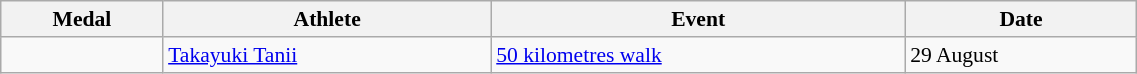<table class="wikitable" style="font-size:90%" width="60%">
<tr>
<th>Medal</th>
<th>Athlete</th>
<th>Event</th>
<th>Date</th>
</tr>
<tr>
<td></td>
<td><a href='#'>Takayuki Tanii</a></td>
<td><a href='#'>50 kilometres walk</a></td>
<td>29 August</td>
</tr>
</table>
